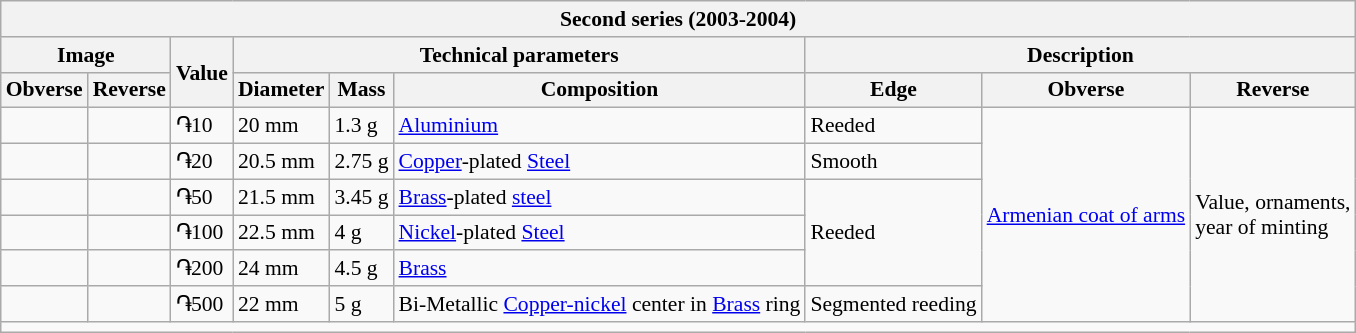<table class="wikitable" style="font-size: 90%">
<tr>
<th colspan="13">Second series (2003-2004)</th>
</tr>
<tr>
<th colspan="2">Image</th>
<th rowspan="2">Value</th>
<th colspan="3">Technical parameters</th>
<th colspan="3">Description</th>
</tr>
<tr>
<th>Obverse</th>
<th>Reverse</th>
<th>Diameter</th>
<th>Mass</th>
<th>Composition</th>
<th>Edge</th>
<th>Obverse</th>
<th>Reverse</th>
</tr>
<tr>
<td></td>
<td></td>
<td>֏10</td>
<td>20 mm</td>
<td>1.3 g</td>
<td><a href='#'>Aluminium</a></td>
<td>Reeded</td>
<td rowspan="6"><a href='#'>Armenian coat of arms</a></td>
<td rowspan="6">Value, ornaments,<br> year of minting</td>
</tr>
<tr>
<td></td>
<td></td>
<td>֏20</td>
<td>20.5 mm</td>
<td>2.75 g</td>
<td><a href='#'>Copper</a>-plated <a href='#'>Steel</a></td>
<td>Smooth</td>
</tr>
<tr>
<td></td>
<td></td>
<td>֏50</td>
<td>21.5 mm</td>
<td>3.45 g</td>
<td><a href='#'>Brass</a>-plated <a href='#'>steel</a></td>
<td rowspan="3">Reeded</td>
</tr>
<tr>
<td></td>
<td></td>
<td>֏100</td>
<td>22.5 mm</td>
<td>4 g</td>
<td><a href='#'>Nickel</a>-plated <a href='#'>Steel</a></td>
</tr>
<tr>
<td></td>
<td></td>
<td>֏200</td>
<td>24 mm</td>
<td>4.5 g</td>
<td><a href='#'>Brass</a></td>
</tr>
<tr>
<td></td>
<td></td>
<td>֏500</td>
<td>22 mm</td>
<td>5 g</td>
<td>Bi-Metallic <a href='#'>Copper-nickel</a> center in <a href='#'>Brass</a> ring</td>
<td>Segmented reeding</td>
</tr>
<tr>
<td colspan="13"></td>
</tr>
</table>
